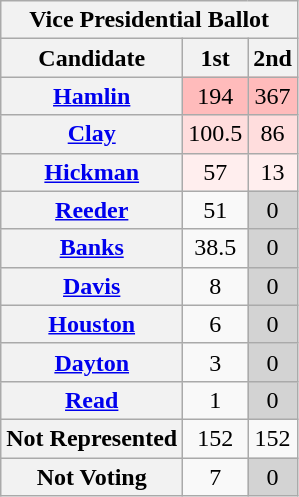<table class="wikitable sortable" style="text-align:center">
<tr>
<th colspan="3"><strong>Vice Presidential Ballot</strong></th>
</tr>
<tr>
<th>Candidate</th>
<th>1st</th>
<th>2nd</th>
</tr>
<tr>
<th><a href='#'>Hamlin</a></th>
<td style="background:#fbb;">194</td>
<td style="background:#fbb;">367</td>
</tr>
<tr>
<th><a href='#'>Clay</a></th>
<td style="background:#fdd;">100.5</td>
<td style="background:#fdd;">86</td>
</tr>
<tr>
<th><a href='#'>Hickman</a></th>
<td style="background:#fee;">57</td>
<td style="background:#fee;">13</td>
</tr>
<tr>
<th><a href='#'>Reeder</a></th>
<td>51</td>
<td style="background:#d3d3d3">0</td>
</tr>
<tr>
<th><a href='#'>Banks</a></th>
<td>38.5</td>
<td style="background:#d3d3d3">0</td>
</tr>
<tr>
<th><a href='#'>Davis</a></th>
<td>8</td>
<td style="background:#d3d3d3">0</td>
</tr>
<tr>
<th><a href='#'>Houston</a></th>
<td>6</td>
<td style="background:#d3d3d3">0</td>
</tr>
<tr>
<th><a href='#'>Dayton</a></th>
<td>3</td>
<td style="background:#d3d3d3">0</td>
</tr>
<tr>
<th><a href='#'>Read</a></th>
<td>1</td>
<td style="background:#d3d3d3">0</td>
</tr>
<tr>
<th>Not Represented</th>
<td>152</td>
<td>152</td>
</tr>
<tr>
<th>Not Voting</th>
<td>7</td>
<td style="background:#d3d3d3">0</td>
</tr>
</table>
